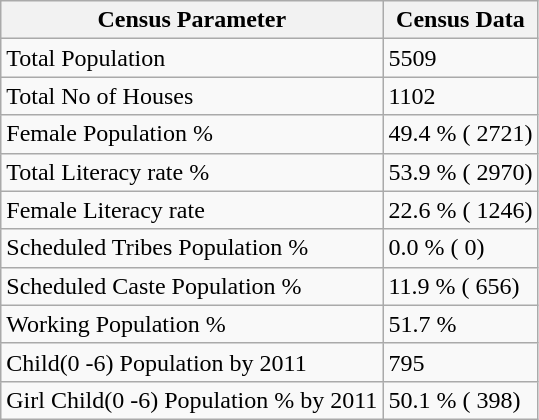<table class="wikitable">
<tr>
<th>Census Parameter</th>
<th>Census Data</th>
</tr>
<tr>
<td>Total Population</td>
<td>5509</td>
</tr>
<tr>
<td>Total No of Houses</td>
<td>1102</td>
</tr>
<tr>
<td>Female Population %</td>
<td>49.4 % ( 2721)</td>
</tr>
<tr>
<td>Total Literacy rate %</td>
<td>53.9 % ( 2970)</td>
</tr>
<tr>
<td>Female Literacy rate</td>
<td>22.6 % ( 1246)</td>
</tr>
<tr>
<td>Scheduled Tribes Population %</td>
<td>0.0 % ( 0)</td>
</tr>
<tr>
<td>Scheduled Caste Population %</td>
<td>11.9 % ( 656)</td>
</tr>
<tr>
<td>Working Population %</td>
<td>51.7 %</td>
</tr>
<tr>
<td>Child(0 -6) Population by 2011</td>
<td>795</td>
</tr>
<tr>
<td>Girl Child(0 -6) Population % by 2011</td>
<td>50.1 % ( 398)</td>
</tr>
</table>
